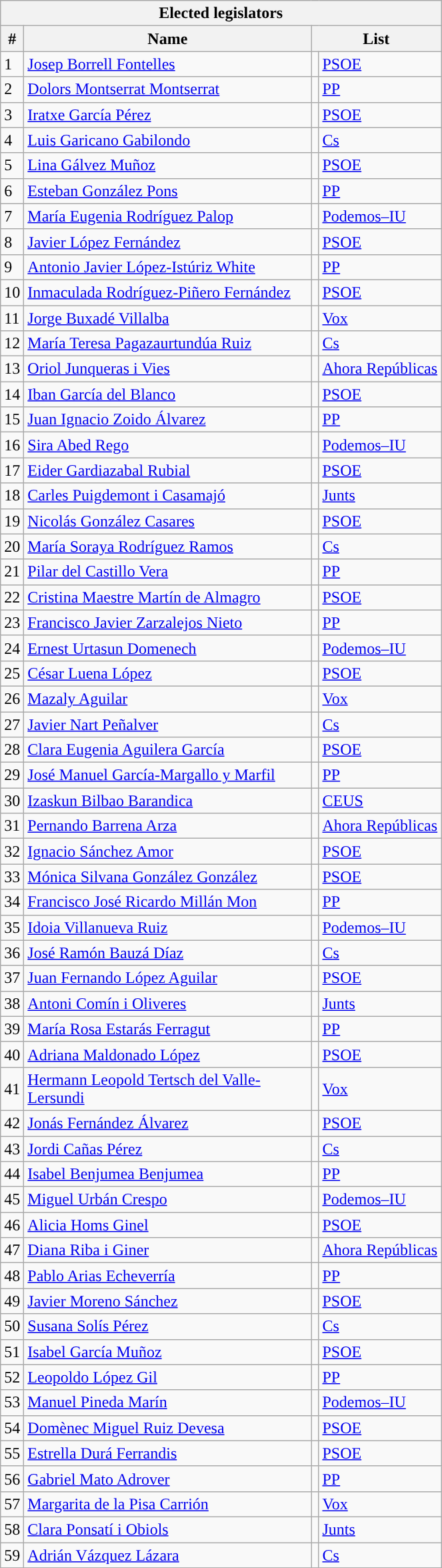<table class="wikitable sortable collapsible collapsed">
<tr background-color:#E9E9E9">
<th colspan="4">Elected legislators</th>
</tr>
<tr background-color:#E9E9E9">
<th width="10px">#</th>
<th width="280px">Name</th>
<th width="80px" colspan="2">List</th>
</tr>
<tr>
<td>1</td>
<td><a href='#'>Josep Borrell Fontelles</a></td>
<td></td>
<td><a href='#'>PSOE</a></td>
</tr>
<tr>
<td>2</td>
<td><a href='#'>Dolors Montserrat Montserrat</a></td>
<td></td>
<td><a href='#'>PP</a></td>
</tr>
<tr>
<td>3</td>
<td><a href='#'>Iratxe García Pérez</a></td>
<td></td>
<td><a href='#'>PSOE</a></td>
</tr>
<tr>
<td>4</td>
<td><a href='#'>Luis Garicano Gabilondo</a></td>
<td></td>
<td><a href='#'>Cs</a></td>
</tr>
<tr>
<td>5</td>
<td><a href='#'>Lina Gálvez Muñoz</a></td>
<td></td>
<td><a href='#'>PSOE</a></td>
</tr>
<tr>
<td>6</td>
<td><a href='#'>Esteban González Pons</a></td>
<td></td>
<td><a href='#'>PP</a></td>
</tr>
<tr>
<td>7</td>
<td><a href='#'>María Eugenia Rodríguez Palop</a></td>
<td></td>
<td><a href='#'>Podemos–IU</a></td>
</tr>
<tr>
<td>8</td>
<td><a href='#'>Javier López Fernández</a></td>
<td></td>
<td><a href='#'>PSOE</a></td>
</tr>
<tr>
<td>9</td>
<td><a href='#'>Antonio Javier López-Istúriz White</a></td>
<td></td>
<td><a href='#'>PP</a></td>
</tr>
<tr>
<td>10</td>
<td><a href='#'>Inmaculada Rodríguez-Piñero Fernández</a></td>
<td></td>
<td><a href='#'>PSOE</a></td>
</tr>
<tr>
<td>11</td>
<td><a href='#'>Jorge Buxadé Villalba</a></td>
<td></td>
<td><a href='#'>Vox</a></td>
</tr>
<tr>
<td>12</td>
<td><a href='#'>María Teresa Pagazaurtundúa Ruiz</a></td>
<td></td>
<td><a href='#'>Cs</a></td>
</tr>
<tr>
<td>13</td>
<td><a href='#'>Oriol Junqueras i Vies</a></td>
<td></td>
<td><a href='#'>Ahora Repúblicas</a></td>
</tr>
<tr>
<td>14</td>
<td><a href='#'>Iban García del Blanco</a></td>
<td></td>
<td><a href='#'>PSOE</a></td>
</tr>
<tr>
<td>15</td>
<td><a href='#'>Juan Ignacio Zoido Álvarez</a></td>
<td></td>
<td><a href='#'>PP</a></td>
</tr>
<tr>
<td>16</td>
<td><a href='#'>Sira Abed Rego</a></td>
<td></td>
<td><a href='#'>Podemos–IU</a></td>
</tr>
<tr>
<td>17</td>
<td><a href='#'>Eider Gardiazabal Rubial</a></td>
<td></td>
<td><a href='#'>PSOE</a></td>
</tr>
<tr>
<td>18</td>
<td><a href='#'>Carles Puigdemont i Casamajó</a></td>
<td></td>
<td><a href='#'>Junts</a></td>
</tr>
<tr>
<td>19</td>
<td><a href='#'>Nicolás González Casares</a></td>
<td></td>
<td><a href='#'>PSOE</a></td>
</tr>
<tr>
<td>20</td>
<td><a href='#'>María Soraya Rodríguez Ramos</a></td>
<td></td>
<td><a href='#'>Cs</a></td>
</tr>
<tr>
<td>21</td>
<td><a href='#'>Pilar del Castillo Vera</a></td>
<td></td>
<td><a href='#'>PP</a></td>
</tr>
<tr>
<td>22</td>
<td><a href='#'>Cristina Maestre Martín de Almagro</a></td>
<td></td>
<td><a href='#'>PSOE</a></td>
</tr>
<tr>
<td>23</td>
<td><a href='#'>Francisco Javier Zarzalejos Nieto</a></td>
<td></td>
<td><a href='#'>PP</a></td>
</tr>
<tr>
<td>24</td>
<td><a href='#'>Ernest Urtasun Domenech</a></td>
<td></td>
<td><a href='#'>Podemos–IU</a></td>
</tr>
<tr>
<td>25</td>
<td><a href='#'>César Luena López</a></td>
<td></td>
<td><a href='#'>PSOE</a></td>
</tr>
<tr>
<td>26</td>
<td><a href='#'>Mazaly Aguilar</a></td>
<td></td>
<td><a href='#'>Vox</a></td>
</tr>
<tr>
<td>27</td>
<td><a href='#'>Javier Nart Peñalver</a></td>
<td></td>
<td><a href='#'>Cs</a></td>
</tr>
<tr>
<td>28</td>
<td><a href='#'>Clara Eugenia Aguilera García</a></td>
<td></td>
<td><a href='#'>PSOE</a></td>
</tr>
<tr>
<td>29</td>
<td><a href='#'>José Manuel García-Margallo y Marfil</a></td>
<td></td>
<td><a href='#'>PP</a></td>
</tr>
<tr>
<td>30</td>
<td><a href='#'>Izaskun Bilbao Barandica</a></td>
<td></td>
<td><a href='#'>CEUS</a></td>
</tr>
<tr>
<td>31</td>
<td><a href='#'>Pernando Barrena Arza</a></td>
<td></td>
<td><a href='#'>Ahora Repúblicas</a></td>
</tr>
<tr>
<td>32</td>
<td><a href='#'>Ignacio Sánchez Amor</a></td>
<td></td>
<td><a href='#'>PSOE</a></td>
</tr>
<tr>
<td>33</td>
<td><a href='#'>Mónica Silvana González González</a></td>
<td></td>
<td><a href='#'>PSOE</a></td>
</tr>
<tr>
<td>34</td>
<td><a href='#'>Francisco José Ricardo Millán Mon</a></td>
<td></td>
<td><a href='#'>PP</a></td>
</tr>
<tr>
<td>35</td>
<td><a href='#'>Idoia Villanueva Ruiz</a></td>
<td></td>
<td><a href='#'>Podemos–IU</a></td>
</tr>
<tr>
<td>36</td>
<td><a href='#'>José Ramón Bauzá Díaz</a></td>
<td></td>
<td><a href='#'>Cs</a></td>
</tr>
<tr>
<td>37</td>
<td><a href='#'>Juan Fernando López Aguilar</a></td>
<td></td>
<td><a href='#'>PSOE</a></td>
</tr>
<tr>
<td>38</td>
<td><a href='#'>Antoni Comín i Oliveres</a></td>
<td></td>
<td><a href='#'>Junts</a></td>
</tr>
<tr>
<td>39</td>
<td><a href='#'>María Rosa Estarás Ferragut</a></td>
<td></td>
<td><a href='#'>PP</a></td>
</tr>
<tr>
<td>40</td>
<td><a href='#'>Adriana Maldonado López</a></td>
<td></td>
<td><a href='#'>PSOE</a></td>
</tr>
<tr>
<td>41</td>
<td><a href='#'>Hermann Leopold Tertsch del Valle-Lersundi</a></td>
<td></td>
<td><a href='#'>Vox</a></td>
</tr>
<tr>
<td>42</td>
<td><a href='#'>Jonás Fernández Álvarez</a></td>
<td></td>
<td><a href='#'>PSOE</a></td>
</tr>
<tr>
<td>43</td>
<td><a href='#'>Jordi Cañas Pérez</a></td>
<td></td>
<td><a href='#'>Cs</a></td>
</tr>
<tr>
<td>44</td>
<td><a href='#'>Isabel Benjumea Benjumea</a></td>
<td></td>
<td><a href='#'>PP</a></td>
</tr>
<tr>
<td>45</td>
<td><a href='#'>Miguel Urbán Crespo</a></td>
<td></td>
<td><a href='#'>Podemos–IU</a></td>
</tr>
<tr>
<td>46</td>
<td><a href='#'>Alicia Homs Ginel</a></td>
<td></td>
<td><a href='#'>PSOE</a></td>
</tr>
<tr>
<td>47</td>
<td><a href='#'>Diana Riba i Giner</a></td>
<td></td>
<td><a href='#'>Ahora Repúblicas</a></td>
</tr>
<tr>
<td>48</td>
<td><a href='#'>Pablo Arias Echeverría</a></td>
<td></td>
<td><a href='#'>PP</a></td>
</tr>
<tr>
<td>49</td>
<td><a href='#'>Javier Moreno Sánchez</a></td>
<td></td>
<td><a href='#'>PSOE</a></td>
</tr>
<tr>
<td>50</td>
<td><a href='#'>Susana Solís Pérez</a></td>
<td></td>
<td><a href='#'>Cs</a></td>
</tr>
<tr>
<td>51</td>
<td><a href='#'>Isabel García Muñoz</a></td>
<td></td>
<td><a href='#'>PSOE</a></td>
</tr>
<tr>
<td>52</td>
<td><a href='#'>Leopoldo López Gil</a></td>
<td></td>
<td><a href='#'>PP</a></td>
</tr>
<tr>
<td>53</td>
<td><a href='#'>Manuel Pineda Marín</a></td>
<td></td>
<td><a href='#'>Podemos–IU</a></td>
</tr>
<tr>
<td>54</td>
<td><a href='#'>Domènec Miguel Ruiz Devesa</a></td>
<td></td>
<td><a href='#'>PSOE</a></td>
</tr>
<tr>
<td>55</td>
<td><a href='#'>Estrella Durá Ferrandis</a></td>
<td></td>
<td><a href='#'>PSOE</a></td>
</tr>
<tr>
<td>56</td>
<td><a href='#'>Gabriel Mato Adrover</a></td>
<td></td>
<td><a href='#'>PP</a></td>
</tr>
<tr>
<td>57</td>
<td><a href='#'>Margarita de la Pisa Carrión</a></td>
<td></td>
<td><a href='#'>Vox</a></td>
</tr>
<tr>
<td>58</td>
<td><a href='#'>Clara Ponsatí i Obiols</a></td>
<td></td>
<td><a href='#'>Junts</a></td>
</tr>
<tr>
<td>59</td>
<td><a href='#'>Adrián Vázquez Lázara</a></td>
<td></td>
<td><a href='#'>Cs</a></td>
</tr>
</table>
